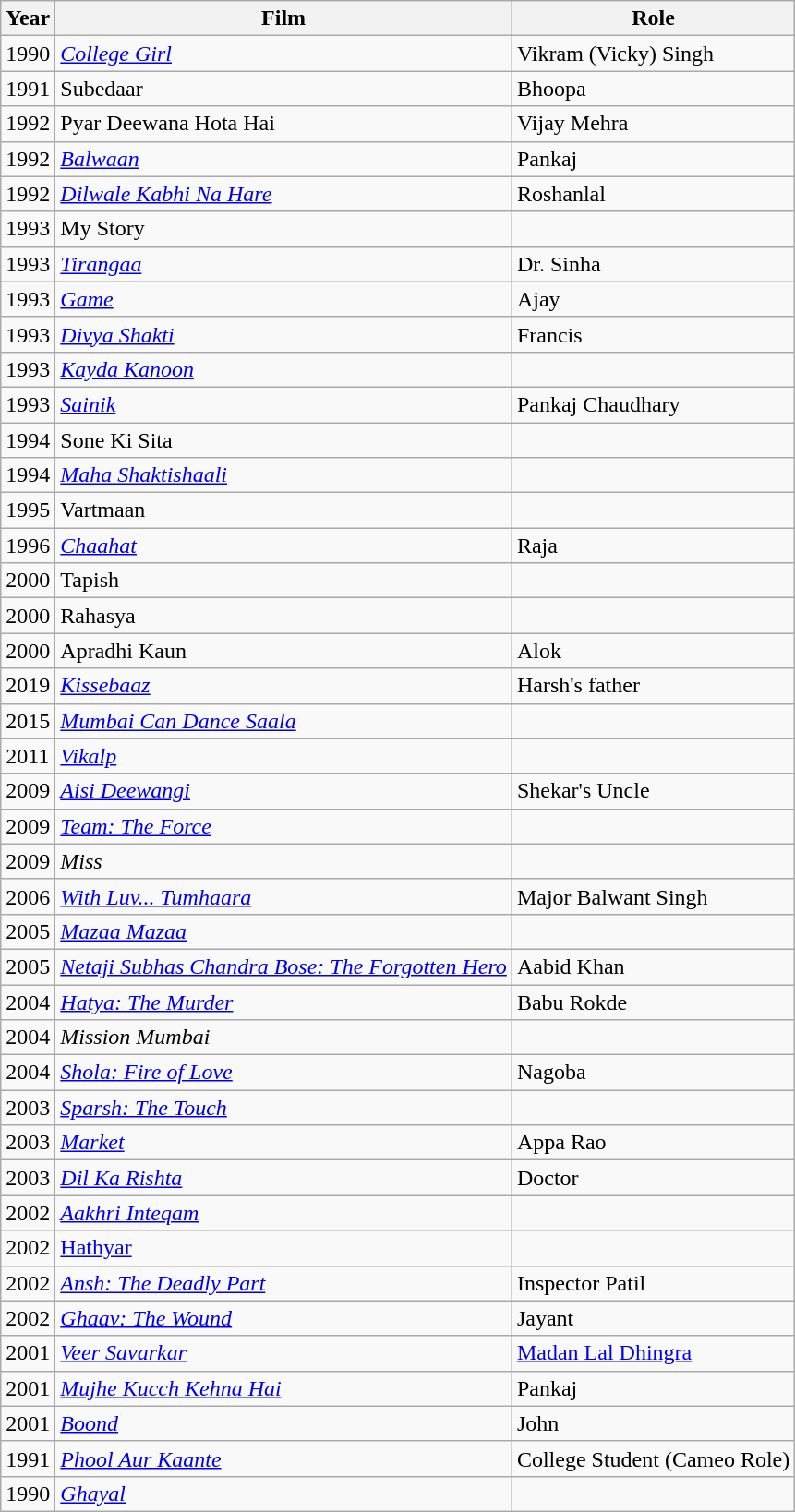<table class="wikitable sortable">
<tr>
<th>Year</th>
<th>Film</th>
<th>Role</th>
</tr>
<tr>
<td>1990</td>
<td><em><a href='#'>College Girl</a></em></td>
<td>Vikram (Vicky) Singh</td>
</tr>
<tr>
<td>1991</td>
<td>Subedaar</td>
<td>Bhoopa</td>
</tr>
<tr>
<td>1992</td>
<td>Pyar Deewana Hota Hai</td>
<td>Vijay Mehra</td>
</tr>
<tr>
<td>1992</td>
<td><em><a href='#'>Balwaan</a></em></td>
<td>Pankaj</td>
</tr>
<tr>
<td>1992</td>
<td><em><a href='#'>Dilwale Kabhi Na Hare</a></em></td>
<td>Roshanlal</td>
</tr>
<tr>
<td>1993</td>
<td>My Story</td>
<td></td>
</tr>
<tr>
<td>1993</td>
<td><em><a href='#'>Tirangaa</a></em></td>
<td>Dr. Sinha</td>
</tr>
<tr>
<td>1993</td>
<td><em><a href='#'>Game</a></em></td>
<td>Ajay</td>
</tr>
<tr>
<td>1993</td>
<td><em><a href='#'>Divya Shakti</a></em></td>
<td>Francis</td>
</tr>
<tr>
<td>1993</td>
<td><em><a href='#'>Kayda Kanoon</a></em></td>
<td></td>
</tr>
<tr>
<td>1993</td>
<td><em><a href='#'>Sainik</a></em></td>
<td>Pankaj Chaudhary</td>
</tr>
<tr>
<td>1994</td>
<td>Sone Ki Sita</td>
<td></td>
</tr>
<tr>
<td>1994</td>
<td><em><a href='#'>Maha Shaktishaali</a></em></td>
<td></td>
</tr>
<tr>
<td>1995</td>
<td>Vartmaan</td>
<td></td>
</tr>
<tr>
<td>1996</td>
<td><em><a href='#'>Chaahat</a></em></td>
<td>Raja</td>
</tr>
<tr>
<td>2000</td>
<td>Tapish</td>
<td></td>
</tr>
<tr>
<td>2000</td>
<td>Rahasya</td>
<td></td>
</tr>
<tr>
<td>2000</td>
<td>Apradhi Kaun</td>
<td>Alok</td>
</tr>
<tr>
<td>2019</td>
<td><em><a href='#'>Kissebaaz</a></em></td>
<td>Harsh's father</td>
</tr>
<tr>
<td>2015</td>
<td><em><a href='#'>Mumbai Can Dance Saala</a></em></td>
<td></td>
</tr>
<tr>
<td>2011</td>
<td><em><a href='#'>Vikalp</a></em></td>
<td></td>
</tr>
<tr>
<td>2009</td>
<td><em><a href='#'>Aisi Deewangi</a></em></td>
<td>Shekar's Uncle</td>
</tr>
<tr>
<td>2009</td>
<td><em><a href='#'>Team: The Force</a></em></td>
<td></td>
</tr>
<tr>
<td>2009</td>
<td><em>Miss</em></td>
<td></td>
</tr>
<tr>
<td>2006</td>
<td><em><a href='#'>With Luv... Tumhaara</a></em></td>
<td>Major Balwant Singh</td>
</tr>
<tr>
<td>2005</td>
<td><em><a href='#'>Mazaa Mazaa</a></em></td>
<td></td>
</tr>
<tr>
<td>2005</td>
<td><em><a href='#'>Netaji Subhas Chandra Bose: The Forgotten Hero</a></em></td>
<td>Aabid Khan</td>
</tr>
<tr>
<td>2004</td>
<td><em><a href='#'>Hatya: The Murder</a></em></td>
<td>Babu Rokde</td>
</tr>
<tr>
<td>2004</td>
<td><em>Mission Mumbai</em></td>
<td></td>
</tr>
<tr>
<td>2004</td>
<td><em><a href='#'>Shola: Fire of Love</a></em></td>
<td>Nagoba</td>
</tr>
<tr>
<td>2003</td>
<td><em><a href='#'>Sparsh: The Touch</a></em></td>
<td></td>
</tr>
<tr>
<td>2003</td>
<td><em><a href='#'>Market</a></em></td>
<td>Appa Rao</td>
</tr>
<tr>
<td>2003</td>
<td><em><a href='#'>Dil Ka Rishta</a></em></td>
<td>Doctor</td>
</tr>
<tr>
<td>2002</td>
<td><em><a href='#'>Aakhri Inteqam</a></em></td>
<td></td>
</tr>
<tr>
<td>2002</td>
<td><em><a href='#'></em>Hathyar<em></a></em></td>
<td></td>
</tr>
<tr>
<td>2002</td>
<td><em><a href='#'>Ansh: The Deadly Part</a></em></td>
<td>Inspector Patil</td>
</tr>
<tr>
<td>2002</td>
<td><em><a href='#'>Ghaav: The Wound</a></em></td>
<td>Jayant</td>
</tr>
<tr>
<td>2001</td>
<td><em><a href='#'>Veer Savarkar</a></em></td>
<td><a href='#'>Madan Lal Dhingra</a></td>
</tr>
<tr>
<td>2001</td>
<td><em><a href='#'>Mujhe Kucch Kehna Hai</a></em></td>
<td>Pankaj</td>
</tr>
<tr>
<td>2001</td>
<td><em><a href='#'>Boond</a></em></td>
<td>John</td>
</tr>
<tr>
<td>1991</td>
<td><em><a href='#'>Phool Aur Kaante</a></em></td>
<td>College Student (Cameo Role)</td>
</tr>
<tr>
<td>1990</td>
<td><em><a href='#'>Ghayal</a></em></td>
<td></td>
</tr>
</table>
